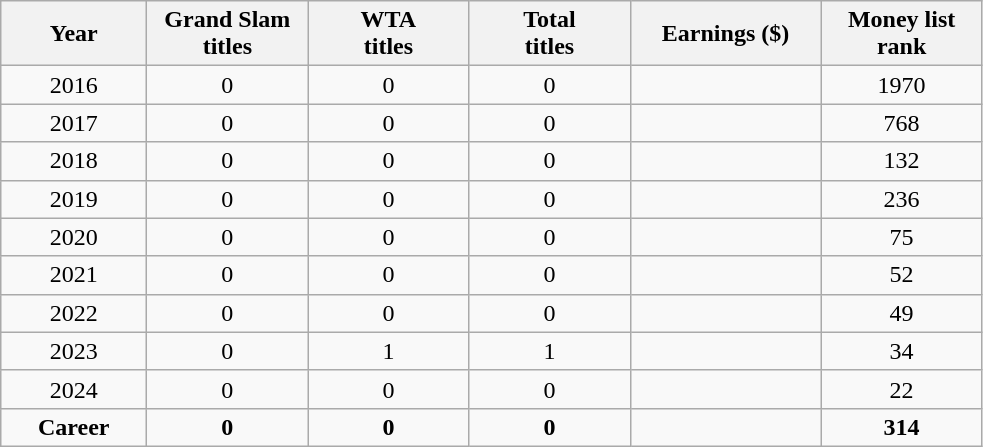<table class="wikitable" style="text-align:center;">
<tr>
<th width="90">Year</th>
<th width="100">Grand Slam <br>titles</th>
<th width="100">WTA <br>titles</th>
<th width="100">Total <br>titles</th>
<th width="120">Earnings ($)</th>
<th width="100">Money list rank</th>
</tr>
<tr>
<td>2016</td>
<td>0</td>
<td>0</td>
<td>0</td>
<td align="right"></td>
<td>1970</td>
</tr>
<tr>
<td>2017</td>
<td>0</td>
<td>0</td>
<td>0</td>
<td align="right"></td>
<td>768</td>
</tr>
<tr>
<td>2018</td>
<td>0</td>
<td>0</td>
<td>0</td>
<td align="right"></td>
<td>132</td>
</tr>
<tr>
<td>2019</td>
<td>0</td>
<td>0</td>
<td>0</td>
<td align="right"></td>
<td>236</td>
</tr>
<tr>
<td>2020</td>
<td>0</td>
<td>0</td>
<td>0</td>
<td align="right"></td>
<td>75</td>
</tr>
<tr>
<td>2021</td>
<td>0</td>
<td>0</td>
<td>0</td>
<td align="right"></td>
<td>52</td>
</tr>
<tr>
<td>2022</td>
<td>0</td>
<td>0</td>
<td>0</td>
<td align="right"></td>
<td>49</td>
</tr>
<tr>
<td>2023</td>
<td>0</td>
<td>1</td>
<td>1</td>
<td align="right"></td>
<td>34</td>
</tr>
<tr>
<td>2024</td>
<td>0</td>
<td>0</td>
<td>0</td>
<td align="right"></td>
<td>22</td>
</tr>
<tr>
<td><strong>Career</strong></td>
<td><strong>0</strong></td>
<td><strong>0</strong></td>
<td><strong>0</strong></td>
<td align="right"></td>
<td><strong>314</strong></td>
</tr>
</table>
